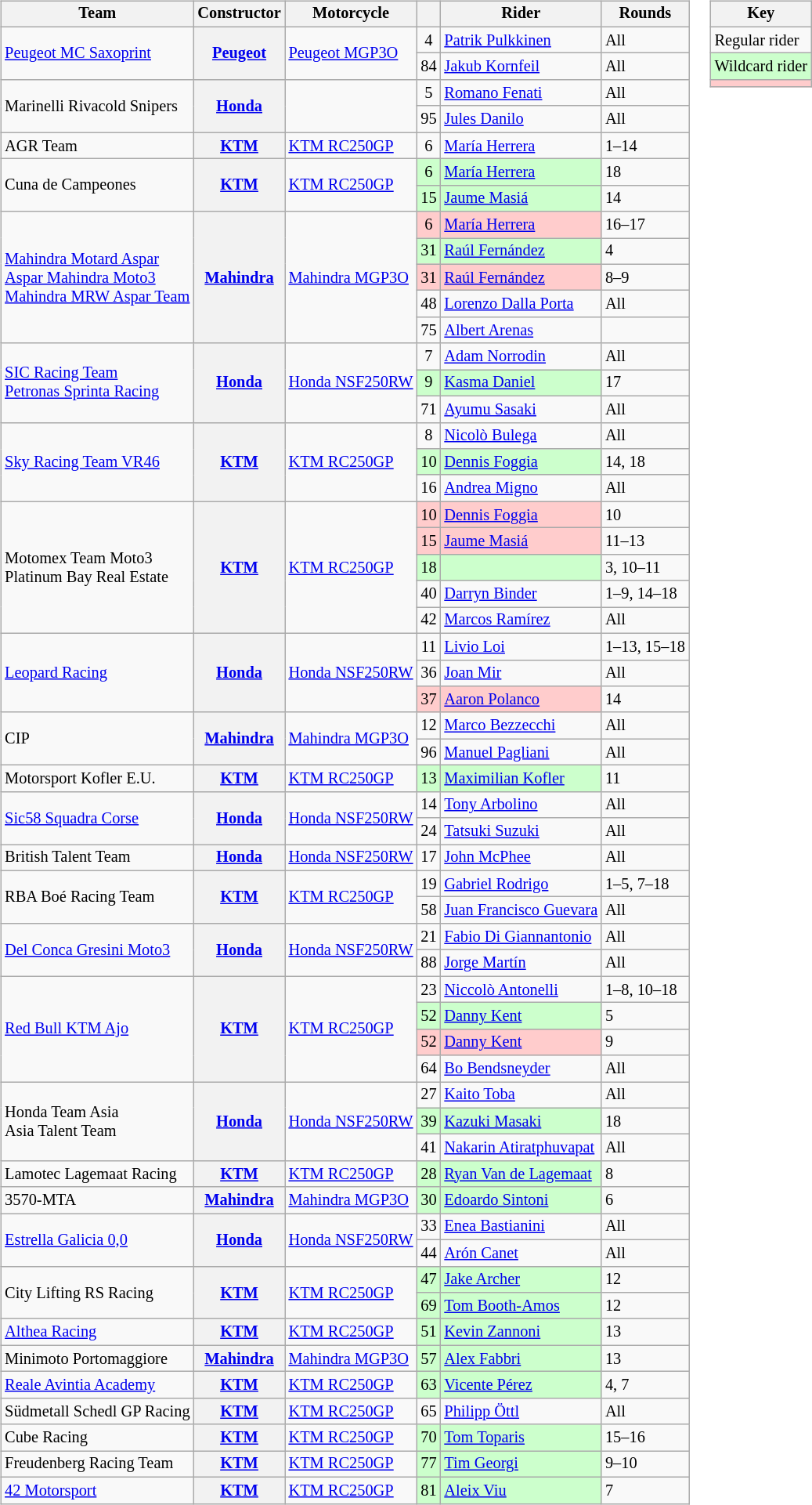<table>
<tr>
<td><br><table class="wikitable" style="font-size: 85%;">
<tr>
<th>Team</th>
<th>Constructor</th>
<th>Motorcycle</th>
<th></th>
<th>Rider</th>
<th>Rounds</th>
</tr>
<tr>
<td rowspan=2> <a href='#'>Peugeot MC Saxoprint</a></td>
<th rowspan=2><a href='#'>Peugeot</a></th>
<td rowspan=2><a href='#'>Peugeot MGP3O</a></td>
<td align=center>4</td>
<td> <a href='#'>Patrik Pulkkinen</a></td>
<td>All</td>
</tr>
<tr>
<td align=center>84</td>
<td> <a href='#'>Jakub Kornfeil</a></td>
<td>All</td>
</tr>
<tr>
<td rowspan=2> Marinelli Rivacold Snipers</td>
<th rowspan=2><a href='#'>Honda</a></th>
<td rowspan=2></td>
<td align=center>5</td>
<td> <a href='#'>Romano Fenati</a></td>
<td>All</td>
</tr>
<tr>
<td align=center>95</td>
<td> <a href='#'>Jules Danilo</a></td>
<td>All</td>
</tr>
<tr>
<td> AGR Team</td>
<th><a href='#'>KTM</a></th>
<td><a href='#'>KTM RC250GP</a></td>
<td align=center>6</td>
<td> <a href='#'>María Herrera</a></td>
<td>1–14</td>
</tr>
<tr>
<td rowspan=2> Cuna de Campeones</td>
<th rowspan=2><a href='#'>KTM</a></th>
<td rowspan=2><a href='#'>KTM RC250GP</a></td>
<td align=center style="background:#ccffcc;">6</td>
<td style="background:#ccffcc;"> <a href='#'>María Herrera</a></td>
<td>18</td>
</tr>
<tr>
<td align=center style="background:#ccffcc;">15</td>
<td style="background:#ccffcc;"> <a href='#'>Jaume Masiá</a></td>
<td>14</td>
</tr>
<tr>
<td rowspan=5> <a href='#'>Mahindra Motard Aspar</a><br> <a href='#'>Aspar Mahindra Moto3</a><br> <a href='#'>Mahindra MRW Aspar Team</a></td>
<th rowspan=5><a href='#'>Mahindra</a></th>
<td rowspan=5><a href='#'>Mahindra MGP3O</a></td>
<td align=center style="background:#ffcccc;">6</td>
<td style="background:#ffcccc;"> <a href='#'>María Herrera</a></td>
<td>16–17</td>
</tr>
<tr>
<td align=center style="background:#ccffcc;">31</td>
<td style="background:#ccffcc;"> <a href='#'>Raúl Fernández</a></td>
<td>4</td>
</tr>
<tr>
<td align=center style="background:#ffcccc;">31</td>
<td style="background:#ffcccc;"> <a href='#'>Raúl Fernández</a></td>
<td>8–9</td>
</tr>
<tr>
<td align=center>48</td>
<td> <a href='#'>Lorenzo Dalla Porta</a></td>
<td>All</td>
</tr>
<tr>
<td align=center>75</td>
<td> <a href='#'>Albert Arenas</a></td>
<td></td>
</tr>
<tr>
<td rowspan=3> <a href='#'>SIC Racing Team</a><br> <a href='#'>Petronas Sprinta Racing</a></td>
<th rowspan=3><a href='#'>Honda</a></th>
<td rowspan=3><a href='#'>Honda NSF250RW</a></td>
<td align=center>7</td>
<td> <a href='#'>Adam Norrodin</a></td>
<td>All</td>
</tr>
<tr>
<td align=center style="background:#ccffcc;">9</td>
<td style="background:#ccffcc;"> <a href='#'>Kasma Daniel</a></td>
<td>17</td>
</tr>
<tr>
<td align=center>71</td>
<td> <a href='#'>Ayumu Sasaki</a></td>
<td>All</td>
</tr>
<tr>
<td rowspan=3> <a href='#'>Sky Racing Team VR46</a><br></td>
<th rowspan=3><a href='#'>KTM</a></th>
<td rowspan=3><a href='#'>KTM RC250GP</a></td>
<td align=center>8</td>
<td> <a href='#'>Nicolò Bulega</a></td>
<td>All</td>
</tr>
<tr>
<td align=center style="background:#ccffcc;">10</td>
<td style="background:#ccffcc;"> <a href='#'>Dennis Foggia</a></td>
<td>14, 18</td>
</tr>
<tr>
<td align=center>16</td>
<td> <a href='#'>Andrea Migno</a></td>
<td>All</td>
</tr>
<tr>
<td rowspan=5> Motomex Team Moto3<br> Platinum Bay Real Estate</td>
<th rowspan=5><a href='#'>KTM</a></th>
<td rowspan=5><a href='#'>KTM RC250GP</a></td>
<td align=center style="background:#ffcccc;">10</td>
<td style="background:#ffcccc;"> <a href='#'>Dennis Foggia</a></td>
<td>10</td>
</tr>
<tr>
<td align=center style="background:#ffcccc;">15</td>
<td style="background:#ffcccc;"> <a href='#'>Jaume Masiá</a></td>
<td>11–13</td>
</tr>
<tr>
<td align=center style="background:#ccffcc;">18</td>
<td style="background:#ccffcc;"></td>
<td>3, 10–11</td>
</tr>
<tr>
<td align=center>40</td>
<td> <a href='#'>Darryn Binder</a></td>
<td>1–9, 14–18</td>
</tr>
<tr>
<td align=center>42</td>
<td> <a href='#'>Marcos Ramírez</a></td>
<td>All</td>
</tr>
<tr>
<td rowspan=3> <a href='#'>Leopard Racing</a></td>
<th rowspan=3><a href='#'>Honda</a></th>
<td rowspan=3><a href='#'>Honda NSF250RW</a></td>
<td align=center>11</td>
<td> <a href='#'>Livio Loi</a></td>
<td>1–13, 15–18</td>
</tr>
<tr>
<td align=center>36</td>
<td> <a href='#'>Joan Mir</a></td>
<td>All</td>
</tr>
<tr>
<td align=center style="background:#ffcccc;">37</td>
<td style="background:#ffcccc;"> <a href='#'>Aaron Polanco</a></td>
<td>14</td>
</tr>
<tr>
<td rowspan=2> CIP</td>
<th rowspan=2><a href='#'>Mahindra</a></th>
<td rowspan=2><a href='#'>Mahindra MGP3O</a></td>
<td align=center>12</td>
<td> <a href='#'>Marco Bezzecchi</a></td>
<td>All</td>
</tr>
<tr>
<td align=center>96</td>
<td> <a href='#'>Manuel Pagliani</a></td>
<td>All</td>
</tr>
<tr>
<td> Motorsport Kofler E.U.</td>
<th><a href='#'>KTM</a></th>
<td><a href='#'>KTM RC250GP</a></td>
<td align=center style="background:#ccffcc;">13</td>
<td style="background:#ccffcc;"> <a href='#'>Maximilian Kofler</a></td>
<td>11</td>
</tr>
<tr>
<td rowspan=2> <a href='#'>Sic58 Squadra Corse</a></td>
<th rowspan=2><a href='#'>Honda</a></th>
<td rowspan=2><a href='#'>Honda NSF250RW</a></td>
<td align=center>14</td>
<td> <a href='#'>Tony Arbolino</a></td>
<td>All</td>
</tr>
<tr>
<td align=center>24</td>
<td> <a href='#'>Tatsuki Suzuki</a></td>
<td>All</td>
</tr>
<tr>
<td> British Talent Team</td>
<th><a href='#'>Honda</a></th>
<td><a href='#'>Honda NSF250RW</a></td>
<td align=center>17</td>
<td> <a href='#'>John McPhee</a></td>
<td>All</td>
</tr>
<tr>
<td rowspan=2> RBA Boé Racing Team</td>
<th rowspan=2><a href='#'>KTM</a></th>
<td rowspan=2><a href='#'>KTM RC250GP</a></td>
<td align=center>19</td>
<td> <a href='#'>Gabriel Rodrigo</a></td>
<td>1–5, 7–18</td>
</tr>
<tr>
<td align=center>58</td>
<td> <a href='#'>Juan Francisco Guevara</a></td>
<td>All</td>
</tr>
<tr>
<td rowspan=2> <a href='#'>Del Conca Gresini Moto3</a></td>
<th rowspan=2><a href='#'>Honda</a></th>
<td rowspan=2><a href='#'>Honda NSF250RW</a></td>
<td align=center>21</td>
<td> <a href='#'>Fabio Di Giannantonio</a></td>
<td>All</td>
</tr>
<tr>
<td align=center>88</td>
<td> <a href='#'>Jorge Martín</a></td>
<td>All</td>
</tr>
<tr>
<td rowspan=4> <a href='#'>Red Bull KTM Ajo</a></td>
<th rowspan=4><a href='#'>KTM</a></th>
<td rowspan=4><a href='#'>KTM RC250GP</a></td>
<td align=center>23</td>
<td> <a href='#'>Niccolò Antonelli</a></td>
<td>1–8, 10–18</td>
</tr>
<tr>
<td align=center style="background:#ccffcc;">52</td>
<td style="background:#ccffcc;"> <a href='#'>Danny Kent</a></td>
<td>5</td>
</tr>
<tr>
<td align=center style="background:#ffcccc;">52</td>
<td style="background:#ffcccc;"> <a href='#'>Danny Kent</a></td>
<td>9</td>
</tr>
<tr>
<td align=center>64</td>
<td> <a href='#'>Bo Bendsneyder</a></td>
<td>All</td>
</tr>
<tr>
<td rowspan=3> Honda Team Asia<br> Asia Talent Team</td>
<th rowspan=3><a href='#'>Honda</a></th>
<td rowspan=3><a href='#'>Honda NSF250RW</a></td>
<td align=center>27</td>
<td> <a href='#'>Kaito Toba</a></td>
<td>All</td>
</tr>
<tr>
<td align=center style="background:#ccffcc;">39</td>
<td style="background:#ccffcc;"> <a href='#'>Kazuki Masaki</a></td>
<td>18</td>
</tr>
<tr>
<td align=center>41</td>
<td> <a href='#'>Nakarin Atiratphuvapat</a></td>
<td>All</td>
</tr>
<tr>
<td> Lamotec Lagemaat Racing</td>
<th><a href='#'>KTM</a></th>
<td><a href='#'>KTM RC250GP</a></td>
<td align=center style="background:#ccffcc;">28</td>
<td style="background:#ccffcc;"> <a href='#'>Ryan Van de Lagemaat</a></td>
<td>8</td>
</tr>
<tr>
<td> 3570-MTA</td>
<th><a href='#'>Mahindra</a></th>
<td><a href='#'>Mahindra MGP3O</a></td>
<td align=center style="background:#ccffcc;">30</td>
<td style="background:#ccffcc;"> <a href='#'>Edoardo Sintoni</a></td>
<td>6</td>
</tr>
<tr>
<td rowspan=2> <a href='#'>Estrella Galicia 0,0</a></td>
<th rowspan=2><a href='#'>Honda</a></th>
<td rowspan=2><a href='#'>Honda NSF250RW</a></td>
<td align=center>33</td>
<td> <a href='#'>Enea Bastianini</a></td>
<td>All</td>
</tr>
<tr>
<td align=center>44</td>
<td> <a href='#'>Arón Canet</a></td>
<td>All</td>
</tr>
<tr>
<td rowspan=2> City Lifting RS Racing</td>
<th rowspan=2><a href='#'>KTM</a></th>
<td rowspan=2><a href='#'>KTM RC250GP</a></td>
<td align=center style="background:#ccffcc;">47</td>
<td style="background:#ccffcc;"> <a href='#'>Jake Archer</a></td>
<td>12</td>
</tr>
<tr>
<td align=center style="background:#ccffcc;">69</td>
<td style="background:#ccffcc;"> <a href='#'>Tom Booth-Amos</a></td>
<td>12</td>
</tr>
<tr>
<td> <a href='#'>Althea Racing</a></td>
<th><a href='#'>KTM</a></th>
<td><a href='#'>KTM RC250GP</a></td>
<td align=center style="background:#ccffcc;">51</td>
<td style="background:#ccffcc;"> <a href='#'>Kevin Zannoni</a></td>
<td>13</td>
</tr>
<tr>
<td> Minimoto Portomaggiore</td>
<th><a href='#'>Mahindra</a></th>
<td><a href='#'>Mahindra MGP3O</a></td>
<td align=center style="background:#ccffcc;">57</td>
<td style="background:#ccffcc;"> <a href='#'>Alex Fabbri</a></td>
<td>13</td>
</tr>
<tr>
<td> <a href='#'>Reale Avintia Academy</a></td>
<th><a href='#'>KTM</a></th>
<td><a href='#'>KTM RC250GP</a></td>
<td align=center style="background:#ccffcc;">63</td>
<td style="background:#ccffcc;"> <a href='#'>Vicente Pérez</a></td>
<td>4, 7</td>
</tr>
<tr>
<td> Südmetall Schedl GP Racing</td>
<th><a href='#'>KTM</a></th>
<td><a href='#'>KTM RC250GP</a></td>
<td align=center>65</td>
<td> <a href='#'>Philipp Öttl</a></td>
<td>All</td>
</tr>
<tr>
<td> Cube Racing</td>
<th><a href='#'>KTM</a></th>
<td><a href='#'>KTM RC250GP</a></td>
<td align=center style="background:#ccffcc;">70</td>
<td style="background:#ccffcc;"> <a href='#'>Tom Toparis</a></td>
<td>15–16</td>
</tr>
<tr>
<td> Freudenberg Racing Team</td>
<th><a href='#'>KTM</a></th>
<td><a href='#'>KTM RC250GP</a></td>
<td align=center style="background:#ccffcc;">77</td>
<td style="background:#ccffcc;"> <a href='#'>Tim Georgi</a></td>
<td>9–10</td>
</tr>
<tr>
<td> <a href='#'>42 Motorsport</a></td>
<th><a href='#'>KTM</a></th>
<td><a href='#'>KTM RC250GP</a></td>
<td align=center style="background:#ccffcc;">81</td>
<td style="background:#ccffcc;"> <a href='#'>Aleix Viu</a></td>
<td>7</td>
</tr>
</table>
</td>
<td valign="top"><br><table class="wikitable" style="font-size: 85%;">
<tr>
<th colspan=2>Key</th>
</tr>
<tr>
<td>Regular rider</td>
</tr>
<tr style="background:#ccffcc;">
<td>Wildcard rider</td>
</tr>
<tr style="background:#ffcccc;">
<td></td>
</tr>
</table>
</td>
</tr>
</table>
